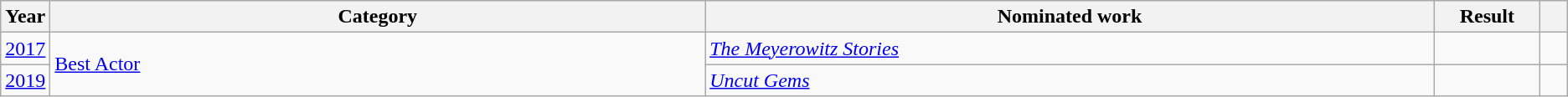<table class="wikitable sortable">
<tr>
<th scope="col" style="width:1em;">Year</th>
<th scope="col" style="width:35em;">Category</th>
<th scope="col" style="width:39em;">Nominated work</th>
<th scope="col" style="width:5em;">Result</th>
<th scope="col" style="width:1em;"class="unsortable"></th>
</tr>
<tr>
<td><a href='#'>2017</a></td>
<td rowspan="2"><a href='#'>Best Actor</a></td>
<td><em><a href='#'>The Meyerowitz Stories</a></em></td>
<td></td>
<td></td>
</tr>
<tr>
<td><a href='#'>2019</a></td>
<td><em><a href='#'>Uncut Gems</a></em></td>
<td></td>
<td></td>
</tr>
</table>
